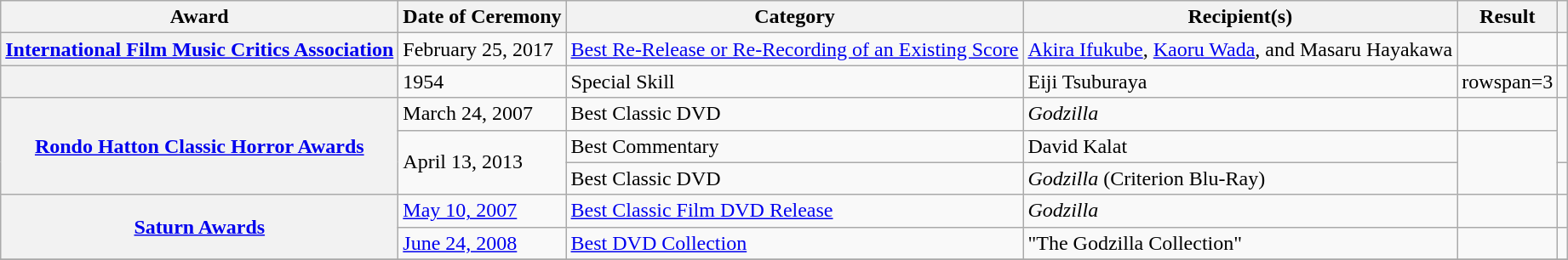<table class="wikitable sortable">
<tr>
<th scope="col">Award</th>
<th scope="col">Date of Ceremony</th>
<th scope="col">Category</th>
<th scope="col">Recipient(s)</th>
<th scope="col">Result</th>
<th scope="col" class="sortable"></th>
</tr>
<tr>
<th scope="row" style="text-align:center;"><a href='#'>International Film Music Critics Association</a></th>
<td>February 25, 2017</td>
<td><a href='#'>Best Re-Release or Re-Recording of an Existing Score</a></td>
<td><a href='#'>Akira Ifukube</a>, <a href='#'>Kaoru Wada</a>, and Masaru Hayakawa</td>
<td></td>
<td></td>
</tr>
<tr>
<th scope="row" style="text-align:center;"></th>
<td>1954</td>
<td>Special Skill</td>
<td>Eiji Tsuburaya</td>
<td>rowspan=3 </td>
<td></td>
</tr>
<tr>
<th scope="row" rowspan=3 style="text-align:center;"><a href='#'>Rondo Hatton Classic Horror Awards</a></th>
<td>March 24, 2007</td>
<td>Best Classic DVD</td>
<td><em>Godzilla</em></td>
<td></td>
</tr>
<tr>
<td rowspan=2>April 13, 2013</td>
<td>Best Commentary</td>
<td>David Kalat</td>
<td rowspan=2></td>
</tr>
<tr>
<td>Best Classic DVD</td>
<td><em>Godzilla</em> (Criterion Blu-Ray)</td>
<td></td>
</tr>
<tr>
<th scope="row" rowspan=2 style="text-align:center;"><a href='#'>Saturn Awards</a></th>
<td><a href='#'>May 10, 2007</a></td>
<td><a href='#'>Best Classic Film DVD Release</a></td>
<td><em>Godzilla</em></td>
<td></td>
<td></td>
</tr>
<tr>
<td><a href='#'>June 24, 2008</a></td>
<td><a href='#'>Best DVD Collection</a></td>
<td>"The Godzilla Collection"</td>
<td></td>
<td></td>
</tr>
<tr>
</tr>
</table>
